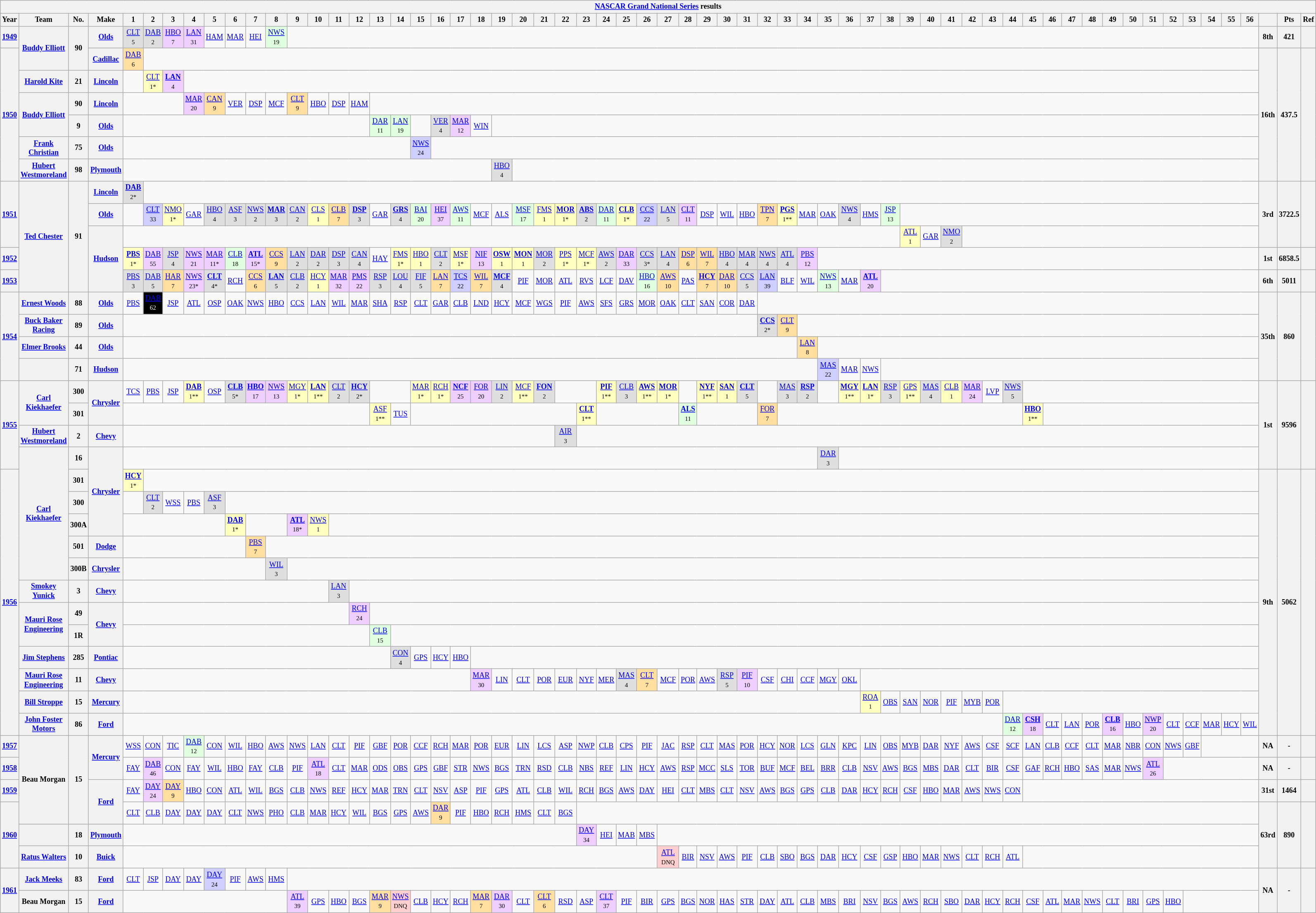<table class="wikitable" style="text-align:center; font-size:75%">
<tr>
<th colspan="69"><a href='#'>NASCAR Grand National Series</a> results</th>
</tr>
<tr>
<th>Year</th>
<th>Team</th>
<th>No.</th>
<th>Make</th>
<th>1</th>
<th>2</th>
<th>3</th>
<th>4</th>
<th>5</th>
<th>6</th>
<th>7</th>
<th>8</th>
<th>9</th>
<th>10</th>
<th>11</th>
<th>12</th>
<th>13</th>
<th>14</th>
<th>15</th>
<th>16</th>
<th>17</th>
<th>18</th>
<th>19</th>
<th>20</th>
<th>21</th>
<th>22</th>
<th>23</th>
<th>24</th>
<th>25</th>
<th>26</th>
<th>27</th>
<th>28</th>
<th>29</th>
<th>30</th>
<th>31</th>
<th>32</th>
<th>33</th>
<th>34</th>
<th>35</th>
<th>36</th>
<th>37</th>
<th>38</th>
<th>39</th>
<th>40</th>
<th>41</th>
<th>42</th>
<th>43</th>
<th>44</th>
<th>45</th>
<th>46</th>
<th>47</th>
<th>48</th>
<th>49</th>
<th>50</th>
<th>51</th>
<th>52</th>
<th>53</th>
<th>54</th>
<th>55</th>
<th>56</th>
<th></th>
<th>Pts</th>
<th>Ref</th>
</tr>
<tr>
<th><a href='#'>1949</a></th>
<th rowspan=2><a href='#'>Buddy Elliott</a></th>
<th rowspan=2>90</th>
<th><a href='#'>Olds</a></th>
<td style="background:#DFDFDF;"><a href='#'>CLT</a><br><small>5</small></td>
<td style="background:#DFDFDF;"><a href='#'>DAB</a><br><small>2</small></td>
<td style="background:#EFCFFF;"><a href='#'>HBO</a><br><small>7</small></td>
<td style="background:#EFCFFF;"><a href='#'>LAN</a><br><small>31</small></td>
<td><a href='#'>HAM</a></td>
<td><a href='#'>MAR</a></td>
<td><a href='#'>HEI</a></td>
<td style="background:#DFFFDF;"><a href='#'>NWS</a><br><small>19</small></td>
<td colspan=48></td>
<th>8th</th>
<th>421</th>
<th></th>
</tr>
<tr>
<th rowspan=6><a href='#'>1950</a></th>
<th><a href='#'>Cadillac</a></th>
<td style="background:#FFDF9F;"><a href='#'>DAB</a><br><small>6</small></td>
<td colspan=55></td>
<th rowspan=6>16th</th>
<th rowspan=6>437.5</th>
<th rowspan=6></th>
</tr>
<tr>
<th><a href='#'>Harold Kite</a></th>
<th>21</th>
<th><a href='#'>Lincoln</a></th>
<td></td>
<td style="background:#FFFFBF;"><a href='#'>CLT</a><br><small>1*</small></td>
<td style="background:#EFCFFF;"><strong><a href='#'>LAN</a></strong><br><small>4</small></td>
<td colspan=53></td>
</tr>
<tr>
<th rowspan=2><a href='#'>Buddy Elliott</a></th>
<th>90</th>
<th><a href='#'>Lincoln</a></th>
<td colspan=3></td>
<td style="background:#EFCFFF;"><a href='#'>MAR</a><br><small>20</small></td>
<td style="background:#FFDF9F;"><a href='#'>CAN</a><br><small>9</small></td>
<td><a href='#'>VER</a></td>
<td><a href='#'>DSP</a></td>
<td><a href='#'>MCF</a></td>
<td style="background:#FFDF9F;"><a href='#'>CLT</a><br><small>9</small></td>
<td><a href='#'>HBO</a></td>
<td><a href='#'>DSP</a></td>
<td><a href='#'>HAM</a></td>
<td colspan=44></td>
</tr>
<tr>
<th>9</th>
<th><a href='#'>Olds</a></th>
<td colspan=12></td>
<td style="background:#DFFFDF;"><a href='#'>DAR</a><br><small>11</small></td>
<td style="background:#DFFFDF;"><a href='#'>LAN</a><br><small>19</small></td>
<td></td>
<td style="background:#DFDFDF;"><a href='#'>VER</a><br><small>4</small></td>
<td style="background:#EFCFFF;"><a href='#'>MAR</a><br><small>12</small></td>
<td><a href='#'>WIN</a></td>
<td colspan=38></td>
</tr>
<tr>
<th><a href='#'>Frank Christian</a></th>
<th>75</th>
<th><a href='#'>Olds</a></th>
<td colspan=14></td>
<td style="background:#CFCFFF;"><a href='#'>NWS</a><br><small>24</small></td>
<td colspan=41></td>
</tr>
<tr>
<th><a href='#'>Hubert Westmoreland</a></th>
<th>98</th>
<th><a href='#'>Plymouth</a></th>
<td colspan=18></td>
<td style="background:#DFDFDF;"><a href='#'>HBO</a><br><small>4</small></td>
<td colspan=37></td>
</tr>
<tr>
<th rowspan=3><a href='#'>1951</a></th>
<th rowspan=5><a href='#'>Ted Chester</a></th>
<th rowspan=5>91</th>
<th><a href='#'>Lincoln</a></th>
<td style="background:#DFDFDF;"><strong><a href='#'>DAB</a></strong><br><small>2*</small></td>
<td colspan=55></td>
<th rowspan=3>3rd</th>
<th rowspan=3>3722.5</th>
<th rowspan=3></th>
</tr>
<tr>
<th><a href='#'>Olds</a></th>
<td></td>
<td style="background:#CFCFFF;"><a href='#'>CLT</a><br><small>33</small></td>
<td style="background:#FFFFBF;"><a href='#'>NMO</a><br><small>1*</small></td>
<td><a href='#'>GAR</a></td>
<td style="background:#DFDFDF;"><a href='#'>HBO</a><br><small>4</small></td>
<td style="background:#DFDFDF;"><a href='#'>ASF</a><br><small>3</small></td>
<td style="background:#DFDFDF;"><a href='#'>NWS</a><br><small>2</small></td>
<td style="background:#DFDFDF;"><strong><a href='#'>MAR</a></strong><br><small>3</small></td>
<td style="background:#DFDFDF;"><a href='#'>CAN</a><br><small>2</small></td>
<td style="background:#FFFFBF;"><a href='#'>CLS</a><br><small>1</small></td>
<td style="background:#FFDF9F;"><a href='#'>CLB</a><br><small>7</small></td>
<td style="background:#DFDFDF;"><strong><a href='#'>DSP</a></strong><br><small>3</small></td>
<td><a href='#'>GAR</a></td>
<td style="background:#DFDFDF;"><strong><a href='#'>GRS</a></strong><br><small>4</small></td>
<td style="background:#DFFFDF;"><a href='#'>BAI</a><br><small>20</small></td>
<td style="background:#EFCFFF;"><a href='#'>HEI</a><br><small>37</small></td>
<td style="background:#DFFFDF;"><a href='#'>AWS</a><br><small>11</small></td>
<td><a href='#'>MCF</a></td>
<td><a href='#'>ALS</a></td>
<td style="background:#DFFFDF;"><a href='#'>MSF</a><br><small>17</small></td>
<td style="background:#FFFFBF;"><a href='#'>FMS</a><br><small>1</small></td>
<td style="background:#FFFFBF;"><strong><a href='#'>MOR</a></strong><br><small>1*</small></td>
<td style="background:#DFDFDF;"><strong><a href='#'>ABS</a></strong><br><small>2</small></td>
<td style="background:#DFFFDF;"><a href='#'>DAR</a><br><small>11</small></td>
<td style="background:#FFFFBF;"><strong><a href='#'>CLB</a></strong><br><small>1*</small></td>
<td style="background:#CFCFFF;"><a href='#'>CCS</a><br><small>22</small></td>
<td style="background:#DFDFDF;"><a href='#'>LAN</a><br><small>5</small></td>
<td style="background:#EFCFFF;"><a href='#'>CLT</a><br><small>11</small></td>
<td><a href='#'>DSP</a></td>
<td><a href='#'>WIL</a></td>
<td><a href='#'>HBO</a></td>
<td style="background:#FFDF9F;"><a href='#'>TPN</a><br><small>7</small></td>
<td style="background:#FFFFBF;"><strong><a href='#'>PGS</a></strong><br><small>1**</small></td>
<td><a href='#'>MAR</a></td>
<td><a href='#'>OAK</a></td>
<td style="background:#DFDFDF;"><a href='#'>NWS</a><br><small>4</small></td>
<td><a href='#'>HMS</a></td>
<td style="background:#DFFFDF;"><a href='#'>JSP</a><br><small>13</small></td>
<td colspan=18></td>
</tr>
<tr>
<th rowspan=3><a href='#'>Hudson</a></th>
<td colspan=38></td>
<td style="background:#FFFFBF;"><a href='#'>ATL</a><br><small>1</small></td>
<td><a href='#'>GAR</a></td>
<td style="background:#DFDFDF;"><a href='#'>NMO</a><br><small>2</small></td>
<td colspan=15></td>
</tr>
<tr>
<th><a href='#'>1952</a></th>
<td style="background:#FFFFBF;"><strong><a href='#'>PBS</a></strong><br><small>1*</small></td>
<td style="background:#EFCFFF;"><a href='#'>DAB</a><br><small>55</small></td>
<td style="background:#DFDFDF;"><a href='#'>JSP</a><br><small>4</small></td>
<td style="background:#EFCFFF;"><a href='#'>NWS</a><br><small>21</small></td>
<td style="background:#EFCFFF;"><a href='#'>MAR</a><br><small>11*</small></td>
<td style="background:#DFFFDF;"><a href='#'>CLB</a><br><small>18</small></td>
<td style="background:#EFCFFF;"><strong><a href='#'>ATL</a></strong><br><small>15*</small></td>
<td style="background:#FFDF9F;"><a href='#'>CCS</a><br><small>9</small></td>
<td style="background:#DFDFDF;"><a href='#'>LAN</a><br><small>2</small></td>
<td style="background:#DFDFDF;"><a href='#'>DAR</a><br><small>2</small></td>
<td style="background:#DFDFDF;"><a href='#'>DSP</a><br><small>3</small></td>
<td style="background:#DFDFDF;"><a href='#'>CAN</a><br><small>4</small></td>
<td><a href='#'>HAY</a></td>
<td style="background:#FFFFBF;"><a href='#'>FMS</a><br><small>1*</small></td>
<td style="background:#FFFFBF;"><a href='#'>HBO</a><br><small>1</small></td>
<td style="background:#DFDFDF;"><a href='#'>CLT</a><br><small>2</small></td>
<td style="background:#FFFFBF;"><a href='#'>MSF</a><br><small>1*</small></td>
<td style="background:#EFCFFF;"><a href='#'>NIF</a><br><small>13</small></td>
<td style="background:#FFFFBF;"><strong><a href='#'>OSW</a></strong><br><small>1</small></td>
<td style="background:#FFFFBF;"><strong><a href='#'>MON</a></strong><br><small>1</small></td>
<td style="background:#DFDFDF;"><a href='#'>MOR</a><br><small>2</small></td>
<td style="background:#FFFFBF;"><a href='#'>PPS</a><br><small>1*</small></td>
<td style="background:#FFFFBF;"><a href='#'>MCF</a><br><small>1*</small></td>
<td style="background:#DFDFDF;"><a href='#'>AWS</a><br><small>2</small></td>
<td style="background:#EFCFFF;"><a href='#'>DAR</a><br><small>33</small></td>
<td style="background:#DFDFDF;"><a href='#'>CCS</a><br><small>3*</small></td>
<td style="background:#DFDFDF;"><a href='#'>LAN</a><br><small>4</small></td>
<td style="background:#FFDF9F;"><a href='#'>DSP</a><br><small>6</small></td>
<td style="background:#FFDF9F;"><a href='#'>WIL</a><br><small>7</small></td>
<td style="background:#DFDFDF;"><a href='#'>HBO</a><br><small>4</small></td>
<td style="background:#DFDFDF;"><a href='#'>MAR</a><br><small>4</small></td>
<td style="background:#DFDFDF;"><a href='#'>NWS</a><br><small>4</small></td>
<td style="background:#DFDFDF;"><a href='#'>ATL</a><br><small>4</small></td>
<td style="background:#EFCFFF;"><a href='#'>PBS</a><br><small>12</small></td>
<td colspan=22></td>
<th>1st</th>
<th>6858.5</th>
<th></th>
</tr>
<tr>
<th><a href='#'>1953</a></th>
<td style="background:#DFDFDF;"><a href='#'>PBS</a><br><small>3</small></td>
<td style="background:#DFDFDF;"><a href='#'>DAB</a><br><small>5</small></td>
<td style="background:#FFDF9F;"><a href='#'>HAR</a><br><small>7</small></td>
<td style="background:#EFCFFF;"><a href='#'>NWS</a><br><small>23*</small></td>
<td style="background:#DFDFDF;"><strong><a href='#'>CLT</a></strong><br><small>4*</small></td>
<td><a href='#'>RCH</a></td>
<td style="background:#FFDF9F;"><a href='#'>CCS</a><br><small>6</small></td>
<td style="background:#DFDFDF;"><strong><a href='#'>LAN</a></strong><br><small>5</small></td>
<td style="background:#DFDFDF;"><a href='#'>CLB</a><br><small>2</small></td>
<td style="background:#FFFFBF;"><a href='#'>HCY</a><br><small>1</small></td>
<td style="background:#EFCFFF;"><a href='#'>MAR</a><br><small>32</small></td>
<td style="background:#EFCFFF;"><a href='#'>PMS</a><br><small>22</small></td>
<td style="background:#DFDFDF;"><a href='#'>RSP</a><br><small>3</small></td>
<td style="background:#DFDFDF;"><a href='#'>LOU</a><br><small>4</small></td>
<td style="background:#DFDFDF;"><a href='#'>FIF</a><br><small>5</small></td>
<td style="background:#FFDF9F;"><a href='#'>LAN</a><br><small>7</small></td>
<td style="background:#CFCFFF;"><a href='#'>TCS</a><br><small>22</small></td>
<td style="background:#FFDF9F;"><a href='#'>WIL</a><br><small>7</small></td>
<td style="background:#DFDFDF;"><strong><a href='#'>MCF</a></strong><br><small>4</small></td>
<td><a href='#'>PIF</a></td>
<td><a href='#'>MOR</a></td>
<td><a href='#'>ATL</a></td>
<td><a href='#'>RVS</a></td>
<td><a href='#'>LCF</a></td>
<td><a href='#'>DAV</a></td>
<td style="background:#DFFFDF;"><a href='#'>HBO</a><br><small>16</small></td>
<td style="background:#FFDF9F;"><a href='#'>AWS</a><br><small>10</small></td>
<td><a href='#'>PAS</a></td>
<td style="background:#FFDF9F;"><strong><a href='#'>HCY</a></strong><br><small>7</small></td>
<td style="background:#FFDF9F;"><a href='#'>DAR</a><br><small>10</small></td>
<td style="background:#DFDFDF;"><a href='#'>CCS</a><br><small>5</small></td>
<td style="background:#CFCFFF;"><a href='#'>LAN</a><br><small>39</small></td>
<td><a href='#'>BLF</a></td>
<td><a href='#'>WIL</a></td>
<td style="background:#DFFFDF;"><a href='#'>NWS</a><br><small>13</small></td>
<td><a href='#'>MAR</a></td>
<td style="background:#EFCFFF;"><strong><a href='#'>ATL</a></strong><br><small>20</small></td>
<td colspan=19></td>
<th>6th</th>
<th>5011</th>
<th></th>
</tr>
<tr>
<th rowspan=4><a href='#'>1954</a></th>
<th><a href='#'>Ernest Woods</a></th>
<th>88</th>
<th><a href='#'>Olds</a></th>
<td><a href='#'>PBS</a></td>
<td style="background-color:#000000;color:white;"><a href='#'><span>DAB</span></a><br><small>62</small></td>
<td><a href='#'>JSP</a></td>
<td><a href='#'>ATL</a></td>
<td><a href='#'>OSP</a></td>
<td><a href='#'>OAK</a></td>
<td><a href='#'>NWS</a></td>
<td><a href='#'>HBO</a></td>
<td><a href='#'>CCS</a></td>
<td><a href='#'>LAN</a></td>
<td><a href='#'>WIL</a></td>
<td><a href='#'>MAR</a></td>
<td><a href='#'>SHA</a></td>
<td><a href='#'>RSP</a></td>
<td><a href='#'>CLT</a></td>
<td><a href='#'>GAR</a></td>
<td><a href='#'>CLB</a></td>
<td><a href='#'>LND</a></td>
<td><a href='#'>HCY</a></td>
<td><a href='#'>MCF</a></td>
<td><a href='#'>WGS</a></td>
<td><a href='#'>PIF</a></td>
<td><a href='#'>AWS</a></td>
<td><a href='#'>SFS</a></td>
<td><a href='#'>GRS</a></td>
<td><a href='#'>MOR</a></td>
<td><a href='#'>OAK</a></td>
<td><a href='#'>CLT</a></td>
<td><a href='#'>SAN</a></td>
<td><a href='#'>COR</a></td>
<td><a href='#'>DAR</a></td>
<td colspan=25></td>
<th rowspan=4>35th</th>
<th rowspan=4>860</th>
<th rowspan=4></th>
</tr>
<tr>
<th><a href='#'>Buck Baker Racing</a></th>
<th>89</th>
<th><a href='#'>Olds</a></th>
<td colspan=31></td>
<td style="background:#DFDFDF;"><strong><a href='#'>CCS</a></strong><br><small>2*</small></td>
<td style="background:#FFDF9F;"><a href='#'>CLT</a><br><small>9</small></td>
<td colspan=23></td>
</tr>
<tr>
<th><a href='#'>Elmer Brooks</a></th>
<th>44</th>
<th><a href='#'>Olds</a></th>
<td colspan=33></td>
<td style="background:#FFDF9F;"><a href='#'>LAN</a><br><small>8</small></td>
<td colspan=22></td>
</tr>
<tr>
<th></th>
<th>71</th>
<th><a href='#'>Hudson</a></th>
<td colspan=34></td>
<td style="background:#CFCFFF;"><a href='#'>MAS</a><br><small>22</small></td>
<td><a href='#'>MAR</a></td>
<td><a href='#'>NWS</a></td>
<td colspan=19></td>
</tr>
<tr>
<th rowspan=4><a href='#'>1955</a></th>
<th rowspan=2><a href='#'>Carl Kiekhaefer</a></th>
<th>300</th>
<th rowspan=2><a href='#'>Chrysler</a></th>
<td><a href='#'>TCS</a></td>
<td><a href='#'>PBS</a></td>
<td><a href='#'>JSP</a></td>
<td style="background:#FFFFBF;"><strong><a href='#'>DAB</a></strong><br><small>1**</small></td>
<td><a href='#'>OSP</a></td>
<td style="background:#DFDFDF;"><strong><a href='#'>CLB</a></strong><br><small>5*</small></td>
<td style="background:#EFCFFF;"><strong><a href='#'>HBO</a></strong><br><small>17</small></td>
<td style="background:#EFCFFF;"><a href='#'>NWS</a><br><small>13</small></td>
<td style="background:#FFFFBF;"><a href='#'>MGY</a><br><small>1*</small></td>
<td style="background:#FFFFBF;"><strong><a href='#'>LAN</a></strong><br><small>1**</small></td>
<td style="background:#DFDFDF;"><a href='#'>CLT</a><br><small>2</small></td>
<td style="background:#DFDFDF;"><strong><a href='#'>HCY</a></strong><br><small>2*</small></td>
<td colspan=2></td>
<td style="background:#FFFFBF;"><a href='#'>MAR</a><br><small>1*</small></td>
<td style="background:#FFFFBF;"><a href='#'>RCH</a><br><small>1*</small></td>
<td style="background:#EFCFFF;"><strong><a href='#'>NCF</a></strong><br><small>25</small></td>
<td style="background:#EFCFFF;"><a href='#'>FOR</a><br><small>20</small></td>
<td style="background:#DFDFDF;"><a href='#'>LIN</a><br><small>2</small></td>
<td style="background:#FFFFBF;"><a href='#'>MCF</a><br><small>1**</small></td>
<td style="background:#DFDFDF;"><strong><a href='#'>FON</a></strong><br><small>2</small></td>
<td colspan=2></td>
<td style="background:#FFFFBF;"><strong><a href='#'>PIF</a></strong><br><small>1**</small></td>
<td style="background:#DFDFDF;"><a href='#'>CLB</a><br><small>3</small></td>
<td style="background:#FFFFBF;"><strong><a href='#'>AWS</a></strong><br><small>1**</small></td>
<td style="background:#FFFFBF;"><strong><a href='#'>MOR</a></strong><br><small>1*</small></td>
<td></td>
<td style="background:#FFFFBF;"><strong><a href='#'>NYF</a></strong><br><small>1**</small></td>
<td style="background:#FFFFBF;"><strong><a href='#'>SAN</a></strong><br><small>1</small></td>
<td style="background:#DFDFDF;"><strong><a href='#'>CLT</a></strong><br><small>5</small></td>
<td></td>
<td style="background:#DFDFDF;"><a href='#'>MAS</a><br><small>3</small></td>
<td style="background:#DFDFDF;"><strong><a href='#'>RSP</a></strong><br><small>2</small></td>
<td></td>
<td style="background:#FFFFBF;"><strong><a href='#'>MGY</a></strong><br><small>1**</small></td>
<td style="background:#FFFFBF;"><strong><a href='#'>LAN</a></strong><br><small>1*</small></td>
<td style="background:#DFDFDF;"><a href='#'>RSP</a><br><small>3</small></td>
<td style="background:#FFFFBF;"><a href='#'>GPS</a><br><small>1**</small></td>
<td style="background:#DFDFDF;"><a href='#'>MAS</a><br><small>4</small></td>
<td style="background:#FFFFBF;"><a href='#'>CLB</a><br><small>1</small></td>
<td style="background:#EFCFFF;"><a href='#'>MAR</a><br><small>24</small></td>
<td><a href='#'>LVP</a></td>
<td style="background:#DFDFDF;"><a href='#'>NWS</a><br><small>5</small></td>
<td colspan=12></td>
<th rowspan=4>1st</th>
<th rowspan=4>9596</th>
<th rowspan=4></th>
</tr>
<tr>
<th>301</th>
<td colspan=12></td>
<td style="background:#FFFFBF;"><a href='#'>ASF</a><br><small>1**</small></td>
<td><a href='#'>TUS</a></td>
<td colspan=8></td>
<td style="background:#FFFFBF;"><strong><a href='#'>CLT</a></strong><br><small>1**</small></td>
<td colspan=4></td>
<td style="background:#DFFFDF;"><strong><a href='#'>ALS</a></strong><br><small>11</small></td>
<td colspan=3></td>
<td style="background:#FFDF9F;"><a href='#'>FOR</a><br><small>7</small></td>
<td colspan=12></td>
<td style="background:#FFFFBF;"><strong><a href='#'>HBO</a></strong><br><small>1**</small></td>
<td colspan=11></td>
</tr>
<tr>
<th><a href='#'>Hubert Westmoreland</a></th>
<th>2</th>
<th><a href='#'>Chevy</a></th>
<td colspan=21></td>
<td style="background:#DFDFDF;"><a href='#'>AIR</a><br><small>3</small></td>
<td colspan=34></td>
</tr>
<tr>
<th rowspan=6><a href='#'>Carl Kiekhaefer</a></th>
<th>16</th>
<th rowspan=4><a href='#'>Chrysler</a></th>
<td colspan=34></td>
<td style="background:#DFDFDF;"><a href='#'>DAR</a><br><small>3</small></td>
<td colspan=21></td>
</tr>
<tr>
<th rowspan=12><a href='#'>1956</a></th>
<th>301</th>
<td style="background:#FFFFBF;"><strong><a href='#'>HCY</a></strong><br><small>1*</small></td>
<td colspan=55></td>
<th rowspan=12>9th</th>
<th rowspan=12>5062</th>
<th rowspan=12></th>
</tr>
<tr>
<th>300</th>
<td></td>
<td style="background:#DFDFDF;"><a href='#'>CLT</a><br><small>2</small></td>
<td><a href='#'>WSS</a></td>
<td><a href='#'>PBS</a></td>
<td style="background:#DFDFDF;"><a href='#'>ASF</a><br><small>3</small></td>
<td colspan=51></td>
</tr>
<tr>
<th>300A</th>
<td colspan=5></td>
<td style="background:#FFFFBF;"><strong><a href='#'>DAB</a></strong><br><small>1*</small></td>
<td colspan=2></td>
<td style="background:#EFCFFF;"><strong><a href='#'>ATL</a></strong><br><small>18*</small></td>
<td style="background:#FFFFBF;"><a href='#'>NWS</a><br><small>1</small></td>
<td colspan=46></td>
</tr>
<tr>
<th>501</th>
<th><a href='#'>Dodge</a></th>
<td colspan=6></td>
<td style="background:#FFDF9F;"><a href='#'>PBS</a><br><small>7</small></td>
<td colspan=49></td>
</tr>
<tr>
<th>300B</th>
<th><a href='#'>Chrysler</a></th>
<td colspan=7></td>
<td style="background:#DFDFDF;"><a href='#'>WIL</a><br><small>3</small></td>
<td colspan=48></td>
</tr>
<tr>
<th><a href='#'>Smokey Yunick</a></th>
<th>3</th>
<th><a href='#'>Chevy</a></th>
<td colspan=10></td>
<td style="background:#DFDFDF;"><a href='#'>LAN</a><br><small>3</small></td>
<td colspan=45></td>
</tr>
<tr>
<th rowspan=2><a href='#'>Mauri Rose Engineering</a></th>
<th>49</th>
<th rowspan=2><a href='#'>Chevy</a></th>
<td colspan=11></td>
<td style="background:#EFCFFF;"><a href='#'>RCH</a><br><small>24</small></td>
<td colspan=44></td>
</tr>
<tr>
<th>1R</th>
<td colspan=12></td>
<td style="background:#DFFFDF;"><a href='#'>CLB</a><br><small>15</small></td>
<td colspan=43></td>
</tr>
<tr>
<th><a href='#'>Jim Stephens</a></th>
<th>285</th>
<th><a href='#'>Pontiac</a></th>
<td colspan=13></td>
<td style="background:#DFDFDF;"><a href='#'>CON</a><br><small>4</small></td>
<td><a href='#'>GPS</a></td>
<td><a href='#'>HCY</a></td>
<td><a href='#'>HBO</a></td>
<td colspan=39></td>
</tr>
<tr>
<th><a href='#'>Mauri Rose Engineering</a></th>
<th>11</th>
<th><a href='#'>Chevy</a></th>
<td colspan=17></td>
<td style="background:#EFCFFF;"><a href='#'>MAR</a><br><small>30</small></td>
<td><a href='#'>LIN</a></td>
<td><a href='#'>CLT</a></td>
<td><a href='#'>POR</a></td>
<td><a href='#'>EUR</a></td>
<td><a href='#'>NYF</a></td>
<td><a href='#'>MER</a></td>
<td style="background:#DFDFDF;"><a href='#'>MAS</a><br><small>4</small></td>
<td style="background:#FFDF9F;"><a href='#'>CLT</a><br><small>7</small></td>
<td><a href='#'>MCF</a></td>
<td><a href='#'>POR</a></td>
<td><a href='#'>AWS</a></td>
<td style="background:#DFDFDF;"><a href='#'>RSP</a><br><small>5</small></td>
<td style="background:#EFCFFF;"><a href='#'>PIF</a><br><small>10</small></td>
<td><a href='#'>CSF</a></td>
<td><a href='#'>CHI</a></td>
<td><a href='#'>CCF</a></td>
<td><a href='#'>MGY</a></td>
<td><a href='#'>OKL</a></td>
<td colspan=20></td>
</tr>
<tr>
<th><a href='#'>Bill Stroppe</a></th>
<th>15</th>
<th><a href='#'>Mercury</a></th>
<td colspan=36></td>
<td style="background:#FFFFBF;"><a href='#'>ROA</a><br><small>1</small></td>
<td><a href='#'>OBS</a></td>
<td><a href='#'>SAN</a></td>
<td><a href='#'>NOR</a></td>
<td><a href='#'>PIF</a></td>
<td><a href='#'>MYB</a></td>
<td><a href='#'>POR</a></td>
<td colspan=13></td>
</tr>
<tr>
<th><a href='#'>John Foster Motors</a></th>
<th>86</th>
<th><a href='#'>Ford</a></th>
<td colspan=43></td>
<td style="background:#DFFFDF;"><a href='#'>DAR</a><br><small>12</small></td>
<td style="background:#EFCFFF;"><strong><a href='#'>CSH</a></strong><br><small>18</small></td>
<td><a href='#'>CLT</a></td>
<td><a href='#'>LAN</a></td>
<td><a href='#'>POR</a></td>
<td style="background:#EFCFFF;"><strong><a href='#'>CLB</a></strong><br><small>16</small></td>
<td><a href='#'>HBO</a></td>
<td style="background:#EFCFFF;"><a href='#'>NWP</a><br><small>20</small></td>
<td><a href='#'>CLT</a></td>
<td><a href='#'>CCF</a></td>
<td><a href='#'>MAR</a></td>
<td><a href='#'>HCY</a></td>
<td><a href='#'>WIL</a></td>
</tr>
<tr>
<th><a href='#'>1957</a></th>
<th rowspan=4>Beau Morgan</th>
<th rowspan=4>15</th>
<th rowspan=2><a href='#'>Mercury</a></th>
<td><a href='#'>WSS</a></td>
<td><a href='#'>CON</a></td>
<td><a href='#'>TIC</a></td>
<td style="background:#DFFFDF;"><a href='#'>DAB</a><br><small>12</small></td>
<td><a href='#'>CON</a></td>
<td><a href='#'>WIL</a></td>
<td><a href='#'>HBO</a></td>
<td><a href='#'>AWS</a></td>
<td><a href='#'>NWS</a></td>
<td><a href='#'>LAN</a></td>
<td><a href='#'>CLT</a></td>
<td><a href='#'>PIF</a></td>
<td><a href='#'>GBF</a></td>
<td><a href='#'>POR</a></td>
<td><a href='#'>CCF</a></td>
<td><a href='#'>RCH</a></td>
<td><a href='#'>MAR</a></td>
<td><a href='#'>POR</a></td>
<td><a href='#'>EUR</a></td>
<td><a href='#'>LIN</a></td>
<td><a href='#'>LCS</a></td>
<td><a href='#'>ASP</a></td>
<td><a href='#'>NWP</a></td>
<td><a href='#'>CLB</a></td>
<td><a href='#'>CPS</a></td>
<td><a href='#'>PIF</a></td>
<td><a href='#'>JAC</a></td>
<td><a href='#'>RSP</a></td>
<td><a href='#'>CLT</a></td>
<td><a href='#'>MAS</a></td>
<td><a href='#'>POR</a></td>
<td><a href='#'>HCY</a></td>
<td><a href='#'>NOR</a></td>
<td><a href='#'>LCS</a></td>
<td><a href='#'>GLN</a></td>
<td><a href='#'>KPC</a></td>
<td><a href='#'>LIN</a></td>
<td><a href='#'>OBS</a></td>
<td><a href='#'>MYB</a></td>
<td><a href='#'>DAR</a></td>
<td><a href='#'>NYF</a></td>
<td><a href='#'>AWS</a></td>
<td><a href='#'>CSF</a></td>
<td><a href='#'>SCF</a></td>
<td><a href='#'>LAN</a></td>
<td><a href='#'>CLB</a></td>
<td><a href='#'>CCF</a></td>
<td><a href='#'>CLT</a></td>
<td><a href='#'>MAR</a></td>
<td><a href='#'>NBR</a></td>
<td><a href='#'>CON</a></td>
<td><a href='#'>NWS</a></td>
<td><a href='#'>GBF</a></td>
<td colspan=3></td>
<th>NA</th>
<th>-</th>
<th></th>
</tr>
<tr>
<th><a href='#'>1958</a></th>
<td><a href='#'>FAY</a></td>
<td style="background:#EFCFFF;"><a href='#'>DAB</a><br><small>46</small></td>
<td><a href='#'>CON</a></td>
<td><a href='#'>FAY</a></td>
<td><a href='#'>WIL</a></td>
<td><a href='#'>HBO</a></td>
<td><a href='#'>FAY</a></td>
<td><a href='#'>CLB</a></td>
<td><a href='#'>PIF</a></td>
<td style="background:#EFCFFF;"><a href='#'>ATL</a><br><small>18</small></td>
<td><a href='#'>CLT</a></td>
<td><a href='#'>MAR</a></td>
<td><a href='#'>ODS</a></td>
<td><a href='#'>OBS</a></td>
<td><a href='#'>GPS</a></td>
<td><a href='#'>GBF</a></td>
<td><a href='#'>STR</a></td>
<td><a href='#'>NWS</a></td>
<td><a href='#'>BGS</a></td>
<td><a href='#'>TRN</a></td>
<td><a href='#'>RSD</a></td>
<td><a href='#'>CLB</a></td>
<td><a href='#'>NBS</a></td>
<td><a href='#'>REF</a></td>
<td><a href='#'>LIN</a></td>
<td><a href='#'>HCY</a></td>
<td><a href='#'>AWS</a></td>
<td><a href='#'>RSP</a></td>
<td><a href='#'>MCC</a></td>
<td><a href='#'>SLS</a></td>
<td><a href='#'>TOR</a></td>
<td><a href='#'>BUF</a></td>
<td><a href='#'>MCF</a></td>
<td><a href='#'>BEL</a></td>
<td><a href='#'>BRR</a></td>
<td><a href='#'>CLB</a></td>
<td><a href='#'>NSV</a></td>
<td><a href='#'>AWS</a></td>
<td><a href='#'>BGS</a></td>
<td><a href='#'>MBS</a></td>
<td><a href='#'>DAR</a></td>
<td><a href='#'>CLT</a></td>
<td><a href='#'>BIR</a></td>
<td><a href='#'>CSF</a></td>
<td><a href='#'>GAF</a></td>
<td><a href='#'>RCH</a></td>
<td><a href='#'>HBO</a></td>
<td><a href='#'>SAS</a></td>
<td><a href='#'>MAR</a></td>
<td><a href='#'>NWS</a></td>
<td style="background:#EFCFFF"><a href='#'>ATL</a><br><small>26</small></td>
<td colspan=5></td>
<th>NA</th>
<th>-</th>
<th></th>
</tr>
<tr>
<th><a href='#'>1959</a></th>
<th rowspan=2><a href='#'>Ford</a></th>
<td><a href='#'>FAY</a></td>
<td style="background:#EFCFFF;"><a href='#'>DAY</a><br><small>24</small></td>
<td style="background:#FFDF9F;"><a href='#'>DAY</a><br><small>9</small></td>
<td><a href='#'>HBO</a></td>
<td><a href='#'>CON</a></td>
<td><a href='#'>ATL</a></td>
<td><a href='#'>WIL</a></td>
<td><a href='#'>BGS</a></td>
<td><a href='#'>CLB</a></td>
<td><a href='#'>NWS</a></td>
<td><a href='#'>REF</a></td>
<td><a href='#'>HCY</a></td>
<td><a href='#'>MAR</a></td>
<td><a href='#'>TRN</a></td>
<td><a href='#'>CLT</a></td>
<td><a href='#'>NSV</a></td>
<td><a href='#'>ASP</a></td>
<td><a href='#'>PIF</a></td>
<td><a href='#'>GPS</a></td>
<td><a href='#'>ATL</a></td>
<td><a href='#'>CLB</a></td>
<td><a href='#'>WIL</a></td>
<td><a href='#'>RCH</a></td>
<td><a href='#'>BGS</a></td>
<td><a href='#'>AWS</a></td>
<td><a href='#'>DAY</a></td>
<td><a href='#'>HEI</a></td>
<td><a href='#'>CLT</a></td>
<td><a href='#'>MBS</a></td>
<td><a href='#'>CLT</a></td>
<td><a href='#'>NSV</a></td>
<td><a href='#'>AWS</a></td>
<td><a href='#'>BGS</a></td>
<td><a href='#'>GPS</a></td>
<td><a href='#'>CLB</a></td>
<td><a href='#'>DAR</a></td>
<td><a href='#'>HCY</a></td>
<td><a href='#'>RCH</a></td>
<td><a href='#'>CSF</a></td>
<td><a href='#'>HBO</a></td>
<td><a href='#'>MAR</a></td>
<td><a href='#'>AWS</a></td>
<td><a href='#'>NWS</a></td>
<td><a href='#'>CON</a></td>
<td colspan=12></td>
<th>31st</th>
<th>1464</th>
<th></th>
</tr>
<tr>
<th rowspan=3><a href='#'>1960</a></th>
<td><a href='#'>CLT</a></td>
<td><a href='#'>CLB</a></td>
<td><a href='#'>DAY</a></td>
<td><a href='#'>DAY</a></td>
<td><a href='#'>DAY</a></td>
<td><a href='#'>CLT</a></td>
<td><a href='#'>NWS</a></td>
<td><a href='#'>PHO</a></td>
<td><a href='#'>CLB</a></td>
<td><a href='#'>MAR</a></td>
<td><a href='#'>HCY</a></td>
<td><a href='#'>WIL</a></td>
<td><a href='#'>BGS</a></td>
<td><a href='#'>GPS</a></td>
<td><a href='#'>AWS</a></td>
<td style="background:#FFDF9F;"><a href='#'>DAR</a><br><small>9</small></td>
<td><a href='#'>PIF</a></td>
<td><a href='#'>HBO</a></td>
<td><a href='#'>RCH</a></td>
<td><a href='#'>HMS</a></td>
<td><a href='#'>CLT</a></td>
<td><a href='#'>BGS</a></td>
<td colspan=34></td>
<th rowspan=3>63rd</th>
<th rowspan=3>890</th>
<th rowspan=3></th>
</tr>
<tr>
<th></th>
<th>18</th>
<th><a href='#'>Plymouth</a></th>
<td colspan=22></td>
<td style="background:#EFCFFF;"><a href='#'>DAY</a><br><small>34</small></td>
<td><a href='#'>HEI</a></td>
<td><a href='#'>MAB</a></td>
<td><a href='#'>MBS</a></td>
<td colspan=30></td>
</tr>
<tr>
<th><a href='#'>Ratus Walters</a></th>
<th>10</th>
<th><a href='#'>Buick</a></th>
<td colspan=26></td>
<td style="background:#FFCFCF;"><a href='#'>ATL</a><br><small>DNQ</small></td>
<td><a href='#'>BIR</a></td>
<td><a href='#'>NSV</a></td>
<td><a href='#'>AWS</a></td>
<td><a href='#'>PIF</a></td>
<td><a href='#'>CLB</a></td>
<td><a href='#'>SBO</a></td>
<td><a href='#'>BGS</a></td>
<td><a href='#'>DAR</a></td>
<td><a href='#'>HCY</a></td>
<td><a href='#'>CSF</a></td>
<td><a href='#'>GSP</a></td>
<td><a href='#'>HBO</a></td>
<td><a href='#'>MAR</a></td>
<td><a href='#'>NWS</a></td>
<td><a href='#'>CLT</a></td>
<td><a href='#'>RCH</a></td>
<td><a href='#'>ATL</a></td>
<td colspan=12></td>
</tr>
<tr>
<th rowspan=2><a href='#'>1961</a></th>
<th><a href='#'>Jack Meeks</a></th>
<th>83</th>
<th><a href='#'>Ford</a></th>
<td><a href='#'>CLT</a></td>
<td><a href='#'>JSP</a></td>
<td><a href='#'>DAY</a></td>
<td><a href='#'>DAY</a></td>
<td style="background:#CFCFFF;"><a href='#'>DAY</a><br><small>24</small></td>
<td><a href='#'>PIF</a></td>
<td><a href='#'>AWS</a></td>
<td><a href='#'>HMS</a></td>
<td colspan=48></td>
<th rowspan=2>NA</th>
<th rowspan=2>-</th>
<th rowspan=2></th>
</tr>
<tr>
<th>Beau Morgan</th>
<th>15</th>
<th><a href='#'>Ford</a></th>
<td colspan=8></td>
<td style="background:#EFCFFF;"><a href='#'>ATL</a><br><small>39</small></td>
<td><a href='#'>GPS</a></td>
<td><a href='#'>HBO</a></td>
<td><a href='#'>BGS</a></td>
<td style="background:#FFDF9F;"><a href='#'>MAR</a><br><small>9</small></td>
<td style="background:#FFCFCF;"><a href='#'>NWS</a><br><small>DNQ</small></td>
<td><a href='#'>CLB</a></td>
<td><a href='#'>HCY</a></td>
<td><a href='#'>RCH</a></td>
<td style="background:#FFDF9F;"><a href='#'>MAR</a><br><small>7</small></td>
<td style="background:#EFCFFF;"><a href='#'>DAR</a><br><small>30</small></td>
<td><a href='#'>CLT</a></td>
<td style="background:#FFDF9F;"><a href='#'>CLT</a><br><small>6</small></td>
<td><a href='#'>RSD</a></td>
<td><a href='#'>ASP</a></td>
<td style="background:#EFCFFF;"><a href='#'>CLT</a><br><small>37</small></td>
<td><a href='#'>PIF</a></td>
<td><a href='#'>BIR</a></td>
<td><a href='#'>GPS</a></td>
<td><a href='#'>BGS</a></td>
<td><a href='#'>NOR</a></td>
<td><a href='#'>HAS</a></td>
<td><a href='#'>STR</a></td>
<td><a href='#'>DAY</a></td>
<td><a href='#'>ATL</a></td>
<td><a href='#'>CLB</a></td>
<td><a href='#'>MBS</a></td>
<td><a href='#'>BRI</a></td>
<td><a href='#'>NSV</a></td>
<td><a href='#'>BGS</a></td>
<td><a href='#'>AWS</a></td>
<td><a href='#'>RCH</a></td>
<td><a href='#'>SBO</a></td>
<td><a href='#'>DAR</a></td>
<td><a href='#'>HCY</a></td>
<td><a href='#'>RCH</a></td>
<td><a href='#'>CSF</a></td>
<td><a href='#'>ATL</a></td>
<td><a href='#'>MAR</a></td>
<td><a href='#'>NWS</a></td>
<td><a href='#'>CLT</a></td>
<td><a href='#'>BRI</a></td>
<td><a href='#'>GPS</a></td>
<td><a href='#'>HBO</a></td>
<td colspan=4></td>
</tr>
</table>
